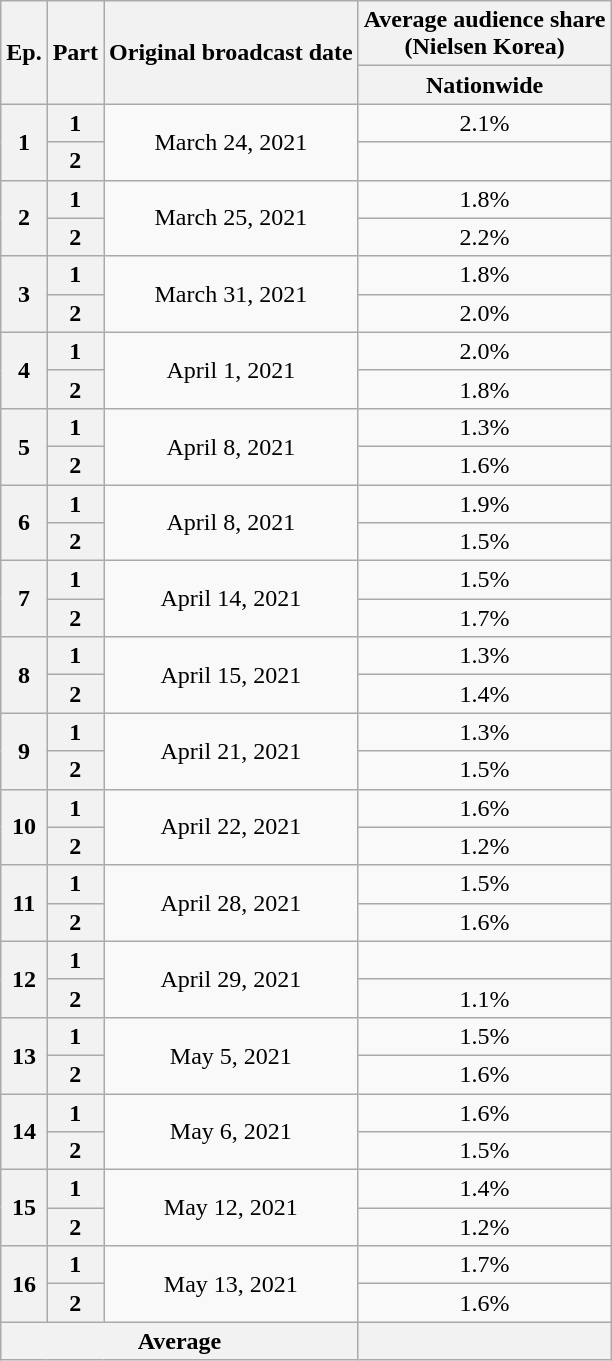<table class="wikitable" style="text-align:center">
<tr>
<th rowspan="2">Ep.</th>
<th rowspan="2">Part</th>
<th rowspan="2">Original broadcast date</th>
<th colspan="2">Average audience share<br>(Nielsen Korea)</th>
</tr>
<tr>
<th>Nationwide</th>
</tr>
<tr>
<th rowspan="2">1</th>
<th>1</th>
<td rowspan="2">March 24, 2021</td>
<td>2.1%</td>
</tr>
<tr>
<th>2</th>
<td></td>
</tr>
<tr>
<th rowspan="2">2</th>
<th>1</th>
<td rowspan="2">March 25, 2021</td>
<td>1.8%</td>
</tr>
<tr>
<th>2</th>
<td>2.2%</td>
</tr>
<tr>
<th rowspan="2">3</th>
<th>1</th>
<td rowspan="2">March 31, 2021</td>
<td>1.8%</td>
</tr>
<tr>
<th>2</th>
<td>2.0%</td>
</tr>
<tr>
<th rowspan="2">4</th>
<th>1</th>
<td rowspan="2">April 1, 2021</td>
<td>2.0%</td>
</tr>
<tr>
<th>2</th>
<td>1.8%</td>
</tr>
<tr>
<th rowspan="2">5</th>
<th>1</th>
<td rowspan="2">April 8, 2021</td>
<td>1.3%</td>
</tr>
<tr>
<th>2</th>
<td>1.6%</td>
</tr>
<tr>
<th rowspan="2">6</th>
<th>1</th>
<td rowspan="2">April 8, 2021</td>
<td>1.9%</td>
</tr>
<tr>
<th>2</th>
<td>1.5%</td>
</tr>
<tr>
<th rowspan="2">7</th>
<th>1</th>
<td rowspan="2">April 14, 2021</td>
<td>1.5%</td>
</tr>
<tr>
<th>2</th>
<td>1.7%</td>
</tr>
<tr>
<th rowspan="2">8</th>
<th>1</th>
<td rowspan="2">April 15, 2021</td>
<td>1.3%</td>
</tr>
<tr>
<th>2</th>
<td>1.4%</td>
</tr>
<tr>
<th rowspan="2">9</th>
<th>1</th>
<td rowspan="2">April 21, 2021</td>
<td>1.3%</td>
</tr>
<tr>
<th>2</th>
<td>1.5%</td>
</tr>
<tr>
<th rowspan="2">10</th>
<th>1</th>
<td rowspan="2">April 22, 2021</td>
<td>1.6%</td>
</tr>
<tr>
<th>2</th>
<td>1.2%</td>
</tr>
<tr>
<th rowspan="2">11</th>
<th>1</th>
<td rowspan="2">April 28, 2021</td>
<td>1.5%</td>
</tr>
<tr>
<th>2</th>
<td>1.6%</td>
</tr>
<tr>
<th rowspan="2">12</th>
<th>1</th>
<td rowspan="2">April 29, 2021</td>
<td></td>
</tr>
<tr>
<th>2</th>
<td>1.1%</td>
</tr>
<tr>
<th rowspan="2">13</th>
<th>1</th>
<td rowspan="2">May 5, 2021</td>
<td>1.5%</td>
</tr>
<tr>
<th>2</th>
<td>1.6%</td>
</tr>
<tr>
<th rowspan="2">14</th>
<th>1</th>
<td rowspan="2">May 6, 2021</td>
<td>1.6%</td>
</tr>
<tr>
<th>2</th>
<td>1.5%</td>
</tr>
<tr>
<th rowspan="2">15</th>
<th>1</th>
<td rowspan="2">May 12, 2021</td>
<td>1.4%</td>
</tr>
<tr>
<th>2</th>
<td>1.2%</td>
</tr>
<tr>
<th rowspan="2">16</th>
<th>1</th>
<td rowspan="2">May 13, 2021</td>
<td>1.7%</td>
</tr>
<tr>
<th>2</th>
<td>1.6%</td>
</tr>
<tr>
<th colspan="3">Average</th>
<th></th>
</tr>
</table>
